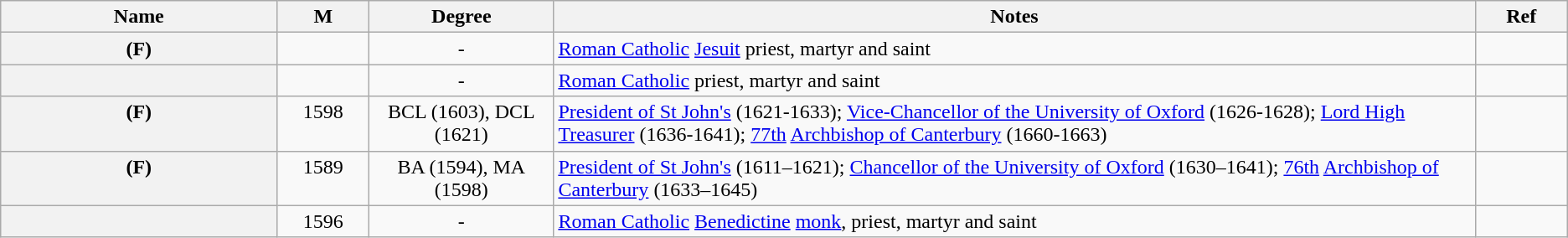<table class="wikitable sortable">
<tr>
<th scope="column" width="15%">Name</th>
<th scope="column" width="5%">M</th>
<th scope="column" width="10%" class="unsortable">Degree</th>
<th scope="column" width="50%" class="unsortable">Notes</th>
<th scope="column" width="5%" class="unsortable">Ref</th>
</tr>
<tr valign="top">
<th scope="row"> (F)</th>
<td align="center"></td>
<td align="center">-</td>
<td><a href='#'>Roman Catholic</a> <a href='#'>Jesuit</a> priest, martyr and saint</td>
<td align="center"></td>
</tr>
<tr valign="top">
<th scope="row"></th>
<td align="center"></td>
<td align="center">-</td>
<td><a href='#'>Roman Catholic</a> priest, martyr and saint</td>
<td align="center"></td>
</tr>
<tr valign="top">
<th scope="row"> (F)</th>
<td align="center">1598 </td>
<td align="center">BCL (1603), DCL (1621)</td>
<td><a href='#'>President of St John's</a> (1621-1633); <a href='#'>Vice-Chancellor of the University of Oxford</a> (1626-1628); <a href='#'>Lord High Treasurer</a> (1636-1641); <a href='#'>77th</a> <a href='#'>Archbishop of Canterbury</a> (1660-1663)</td>
<td align="center"></td>
</tr>
<tr valign="top">
<th scope="row"> (F)</th>
<td align="center">1589</td>
<td align="center">BA (1594), MA (1598)</td>
<td><a href='#'>President of St John's</a> (1611–1621); <a href='#'>Chancellor of the University of Oxford</a> (1630–1641); <a href='#'>76th</a> <a href='#'>Archbishop of Canterbury</a> (1633–1645)</td>
<td align="center"> </td>
</tr>
<tr valign="top">
<th scope="row"></th>
<td align="center">1596</td>
<td align="center">-</td>
<td><a href='#'>Roman Catholic</a> <a href='#'>Benedictine</a> <a href='#'>monk</a>, priest, martyr and saint</td>
<td align="center"></td>
</tr>
</table>
